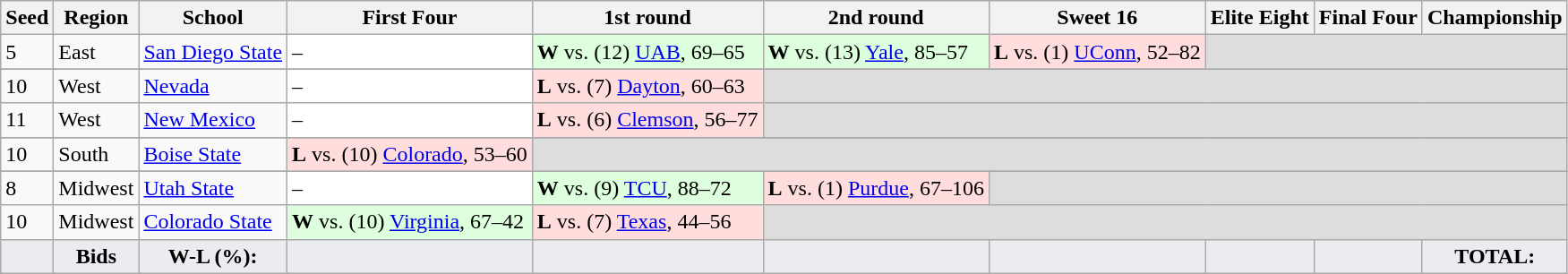<table class="sortable wikitable" style="white-space:nowrap; font-size:100%;">
<tr>
<th>Seed</th>
<th>Region</th>
<th>School</th>
<th>First Four</th>
<th>1st round</th>
<th>2nd round</th>
<th>Sweet 16</th>
<th>Elite Eight</th>
<th>Final Four</th>
<th>Championship</th>
</tr>
<tr>
<td>5</td>
<td>East</td>
<td><a href='#'>San Diego State</a></td>
<td style="background:#FFF;">–</td>
<td style="background:#ddffdd;"><strong>W</strong> vs. (12) <a href='#'>UAB</a>, 69–65</td>
<td style="background:#ddffdd;"><strong>W</strong> vs. (13) <a href='#'>Yale</a>, 85–57</td>
<td style="background:#ffdddd;"><strong>L</strong> vs. (1) <a href='#'>UConn</a>, 52–82</td>
<td style="background:#ddd;" colspan=3></td>
</tr>
<tr>
</tr>
<tr>
<td>10</td>
<td>West</td>
<td><a href='#'>Nevada</a></td>
<td style="background:#FFF;">–</td>
<td style="background:#ffdddd;"><strong>L</strong> vs. (7) <a href='#'>Dayton</a>, 60–63</td>
<td style="background:#ddd;" colspan=5></td>
</tr>
<tr>
<td>11</td>
<td>West</td>
<td><a href='#'>New Mexico</a></td>
<td style="background:#FFF;">–</td>
<td style="background:#ffdddd;"><strong>L</strong> vs. (6) <a href='#'>Clemson</a>, 56–77</td>
<td style="background:#ddd;" colspan=5></td>
</tr>
<tr>
</tr>
<tr>
<td>10</td>
<td>South</td>
<td><a href='#'>Boise State</a></td>
<td style="background:#ffdddd;"><strong>L</strong> vs. (10) <a href='#'>Colorado</a>, 53–60</td>
<td style="background:#ddd;" colspan=6></td>
</tr>
<tr>
</tr>
<tr>
<td>8</td>
<td>Midwest</td>
<td><a href='#'>Utah State</a></td>
<td style="background:#FFF;">–</td>
<td style="background:#ddffdd;"><strong>W</strong> vs. (9) <a href='#'>TCU</a>, 88–72</td>
<td style="background:#ffdddd;"><strong>L</strong> vs. (1) <a href='#'>Purdue</a>, 67–106</td>
<td style="background:#ddd;" colspan=4></td>
</tr>
<tr>
<td>10</td>
<td>Midwest</td>
<td><a href='#'>Colorado State</a></td>
<td style="background:#ddffdd;"><strong>W</strong> vs. (10) <a href='#'>Virginia</a>, 67–42</td>
<td style="background:#ffdddd;"><strong>L</strong> vs. (7) <a href='#'>Texas</a>, 44–56</td>
<td style="background:#ddd;" colspan=5></td>
</tr>
<tr class="sortbottom" style="text-align:center; background:#EAECF0;">
<td></td>
<td><strong>Bids</strong></td>
<td><strong>W-L (%):</strong></td>
<td></td>
<td></td>
<td></td>
<td></td>
<td></td>
<td></td>
<td><strong>TOTAL:</strong> </td>
</tr>
</table>
